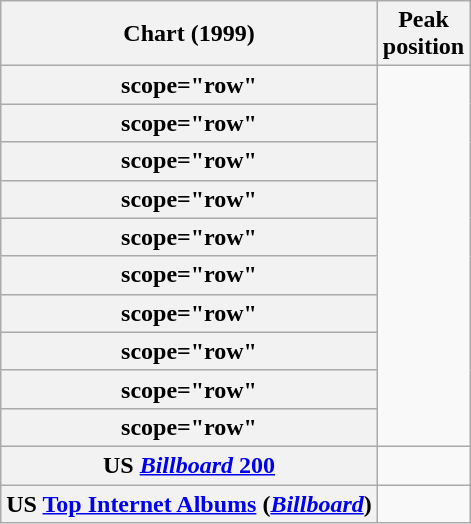<table class="wikitable sortable plainrowheaders">
<tr>
<th scope="col">Chart (1999)</th>
<th scope="col">Peak<br>position</th>
</tr>
<tr>
<th>scope="row" </th>
</tr>
<tr>
<th>scope="row" </th>
</tr>
<tr>
<th>scope="row" </th>
</tr>
<tr>
<th>scope="row" </th>
</tr>
<tr>
<th>scope="row" </th>
</tr>
<tr>
<th>scope="row" </th>
</tr>
<tr>
<th>scope="row" </th>
</tr>
<tr>
<th>scope="row" </th>
</tr>
<tr>
<th>scope="row" </th>
</tr>
<tr>
<th>scope="row" </th>
</tr>
<tr>
<th scope="row">US <a href='#'><em>Billboard</em> 200</a></th>
<td></td>
</tr>
<tr>
<th scope="row">US <a href='#'>Top Internet Albums</a> (<em><a href='#'>Billboard</a></em>)</th>
<td></td>
</tr>
</table>
